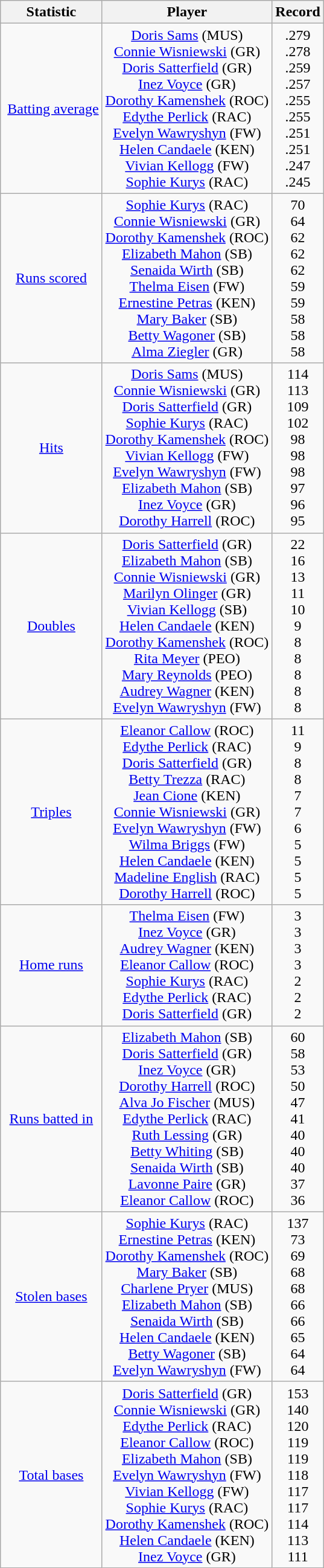<table class="wikitable">
<tr>
<th>Statistic</th>
<th>Player</th>
<th>Record</th>
</tr>
<tr align=center>
<td> <a href='#'>Batting average</a></td>
<td><a href='#'>Doris Sams</a> (MUS)<br><a href='#'>Connie Wisniewski</a> (GR)<br><a href='#'>Doris Satterfield</a> (GR)<br><a href='#'>Inez Voyce</a> (GR)<br>  <a href='#'>Dorothy Kamenshek</a> (ROC) <br><a href='#'>Edythe Perlick</a> (RAC)<br><a href='#'>Evelyn Wawryshyn</a> (FW)<br><a href='#'>Helen Candaele</a> (KEN)<br><a href='#'>Vivian Kellogg</a> (FW)<br><a href='#'>Sophie Kurys</a> (RAC)</td>
<td>.279 <br> .278 <br> .259 <br> .257 <br> .255 <br> .255 <br> .251 <br> .251 <br> .247 <br> .245</td>
</tr>
<tr align=center>
<td><a href='#'>Runs scored</a></td>
<td><a href='#'>Sophie Kurys</a> (RAC)<br><a href='#'>Connie Wisniewski</a> (GR)<br><a href='#'>Dorothy Kamenshek</a> (ROC)<br><a href='#'>Elizabeth Mahon</a> (SB)<br><a href='#'>Senaida Wirth</a> (SB)<br><a href='#'>Thelma Eisen</a> (FW)<br><a href='#'>Ernestine Petras</a> (KEN)<br><a href='#'>Mary Baker</a> (SB)<br><a href='#'>Betty Wagoner</a> (SB)<br><a href='#'>Alma Ziegler</a> (GR)</td>
<td>70 <br> 64 <br> 62 <br> 62 <br> 62 <br> 59 <br> 59 <br> 58 <br> 58 <br> 58</td>
</tr>
<tr align=center>
<td><a href='#'>Hits</a></td>
<td><a href='#'>Doris Sams</a> (MUS)<br><a href='#'>Connie Wisniewski</a> (GR)<br><a href='#'>Doris Satterfield</a> (GR)<br><a href='#'>Sophie Kurys</a> (RAC)<br><a href='#'>Dorothy Kamenshek</a> (ROC)<br><a href='#'>Vivian Kellogg</a> (FW)<br><a href='#'>Evelyn Wawryshyn</a> (FW)<br><a href='#'>Elizabeth Mahon</a> (SB)<br><a href='#'>Inez Voyce</a> (GR)<br><a href='#'>Dorothy Harrell</a> (ROC)</td>
<td>114 <br> 113 <br> 109 <br> 102 <br> 98 <br> 98 <br> 98 <br> 97 <br> 96 <br> 95</td>
</tr>
<tr align=center>
<td><a href='#'>Doubles</a></td>
<td><a href='#'>Doris Satterfield</a> (GR)<br><a href='#'>Elizabeth Mahon</a> (SB)<br><a href='#'>Connie Wisniewski</a> (GR)<br><a href='#'>Marilyn Olinger</a> (GR)<br><a href='#'>Vivian Kellogg</a> (SB)<br><a href='#'>Helen Candaele</a> (KEN)<br><a href='#'>Dorothy Kamenshek</a> (ROC)<br><a href='#'>Rita Meyer</a> (PEO)<br><a href='#'>Mary Reynolds</a> (PEO)<br><a href='#'>Audrey Wagner</a> (KEN)<br><a href='#'>Evelyn Wawryshyn</a> (FW)</td>
<td>22 <br> 16 <br> 13 <br> 11 <br> 10 <br> 9 <br> 8 <br> 8 <br> 8 <br> 8 <br> 8</td>
</tr>
<tr align=center>
<td><a href='#'>Triples</a></td>
<td><a href='#'>Eleanor Callow</a> (ROC)<br><a href='#'>Edythe Perlick</a> (RAC)<br><a href='#'>Doris Satterfield</a> (GR)<br><a href='#'>Betty Trezza</a> (RAC)<br><a href='#'>Jean Cione</a> (KEN)<br><a href='#'>Connie Wisniewski</a> (GR)<br><a href='#'>Evelyn Wawryshyn</a> (FW)<br><a href='#'>Wilma Briggs</a> (FW)<br><a href='#'>Helen Candaele</a> (KEN)<br><a href='#'>Madeline English</a> (RAC)<br><a href='#'>Dorothy Harrell</a> (ROC)</td>
<td>11 <br> 9 <br> 8 <br> 8 <br> 7 <br> 7 <br> 6 <br> 5 <br> 5 <br> 5 <br> 5</td>
</tr>
<tr align=center>
<td><a href='#'>Home runs</a></td>
<td><a href='#'>Thelma Eisen</a> (FW)<br><a href='#'>Inez Voyce</a> (GR)<br><a href='#'>Audrey Wagner</a> (KEN)<br><a href='#'>Eleanor Callow</a> (ROC)<br><a href='#'>Sophie Kurys</a> (RAC)<br><a href='#'>Edythe Perlick</a> (RAC)<br><a href='#'>Doris Satterfield</a> (GR)</td>
<td>3 <br> 3 <br> 3 <br> 3 <br> 2 <br> 2 <br> 2 <br></td>
</tr>
<tr align=center>
<td><a href='#'>Runs batted in</a></td>
<td><a href='#'>Elizabeth Mahon</a> (SB)<br><a href='#'>Doris Satterfield</a> (GR)<br><a href='#'>Inez Voyce</a> (GR)<br><a href='#'>Dorothy Harrell</a> (ROC)<br><a href='#'>Alva Jo Fischer</a> (MUS)<br><a href='#'>Edythe Perlick</a> (RAC)<br><a href='#'>Ruth Lessing</a> (GR)<br><a href='#'>Betty Whiting</a> (SB)<br><a href='#'>Senaida Wirth</a> (SB)<br><a href='#'>Lavonne Paire</a> (GR)<br><a href='#'>Eleanor Callow</a> (ROC)</td>
<td>60 <br> 58 <br> 53 <br> 50 <br> 47 <br> 41 <br> 40 <br> 40 <br> 40 <br> 37 <br> 36</td>
</tr>
<tr align=center>
<td><a href='#'>Stolen bases</a></td>
<td><a href='#'>Sophie Kurys</a> (RAC)<br><a href='#'>Ernestine Petras</a> (KEN)<br><a href='#'>Dorothy Kamenshek</a> (ROC)<br><a href='#'>Mary Baker</a> (SB)<br><a href='#'>Charlene Pryer</a> (MUS)<br><a href='#'>Elizabeth Mahon</a> (SB)<br><a href='#'>Senaida Wirth</a> (SB)<br><a href='#'>Helen Candaele</a> (KEN)<br><a href='#'>Betty Wagoner</a> (SB)<br><a href='#'>Evelyn Wawryshyn</a> (FW)</td>
<td>137 <br> 73 <br> 69 <br> 68 <br> 68 <br> 66 <br> 66 <br> 65 <br> 64 <br> 64</td>
</tr>
<tr align=center>
<td><a href='#'>Total bases</a></td>
<td><a href='#'>Doris Satterfield</a> (GR)<br><a href='#'>Connie Wisniewski</a> (GR)<br><a href='#'>Edythe Perlick</a> (RAC)<br><a href='#'>Eleanor Callow</a> (ROC)<br><a href='#'>Elizabeth Mahon</a> (SB)<br><a href='#'>Evelyn Wawryshyn</a> (FW)<br><a href='#'>Vivian Kellogg</a> (FW)<br><a href='#'>Sophie Kurys</a> (RAC)<br><a href='#'>Dorothy Kamenshek</a> (ROC)<br><a href='#'>Helen Candaele</a> (KEN)<br><a href='#'>Inez Voyce</a> (GR)<br></td>
<td>153 <br> 140 <br> 120 <br> 119 <br> 119 <br> 118 <br> 117 <br> 117 <br> 114 <br> 113 <br> 111</td>
</tr>
</table>
